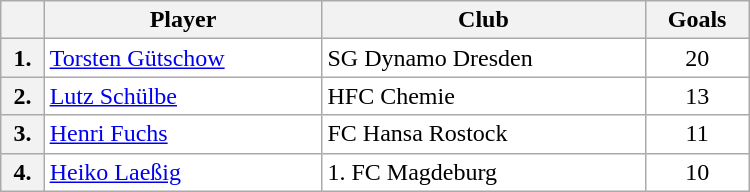<table class="wikitable" width="500">
<tr>
<th></th>
<th>Player</th>
<th>Club</th>
<th>Goals</th>
</tr>
<tr>
<th bgcolor="#ffffff">1.</th>
<td bgcolor="#ffffff" align="left"> <a href='#'>Torsten Gütschow</a></td>
<td bgcolor="#ffffff" align="left">SG Dynamo Dresden</td>
<td bgcolor="#ffffff" align="center">20</td>
</tr>
<tr>
<th bgcolor="#ffffff">2.</th>
<td bgcolor="#ffffff" align="left"> <a href='#'>Lutz Schülbe</a></td>
<td bgcolor="#ffffff" align="left">HFC Chemie</td>
<td bgcolor="#ffffff" align="center">13</td>
</tr>
<tr>
<th bgcolor="#ffffff">3.</th>
<td bgcolor="#ffffff" align="left"> <a href='#'>Henri Fuchs</a></td>
<td bgcolor="#ffffff" align="left">FC Hansa Rostock</td>
<td bgcolor="#ffffff" align="center">11</td>
</tr>
<tr>
<th bgcolor="#ffffff">4.</th>
<td bgcolor="#ffffff" align="left"> <a href='#'>Heiko Laeßig</a></td>
<td bgcolor="#ffffff" align="left">1. FC Magdeburg</td>
<td bgcolor="#ffffff" align="center">10</td>
</tr>
</table>
